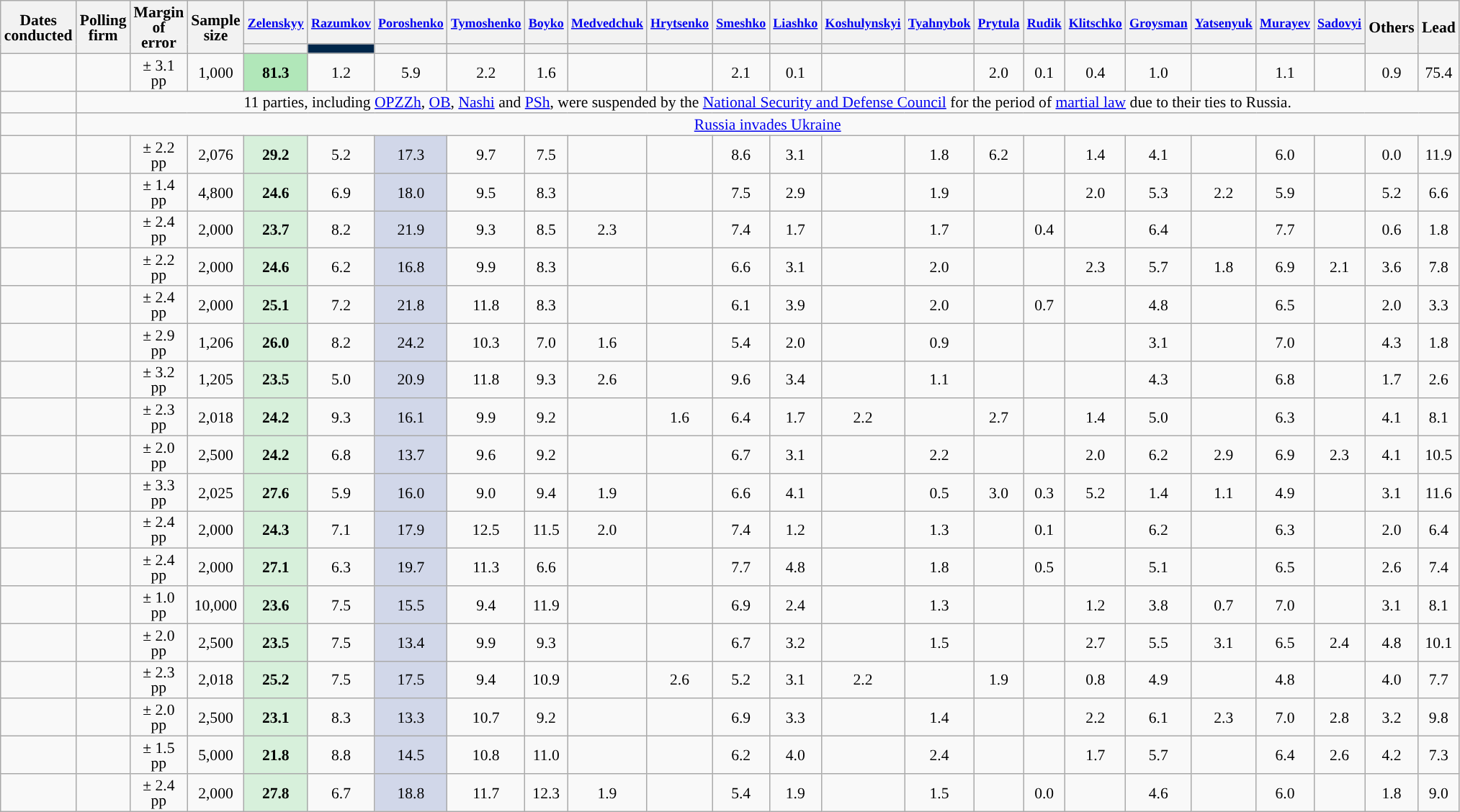<table class="wikitable sortable mw-datatable mw-collapsible" style="text-align:center;font-size:90%;line-height:14px;">
<tr style="height:40px;">
<th rowspan="2">Dates<br>conducted</th>
<th rowspan="2">Polling firm</th>
<th rowspan="2">Margin<br>of error</th>
<th rowspan="2">Sample<br>size</th>
<th><small><a href='#'>Zelenskyy</a></small><br></th>
<th><small><a href='#'>Razumkov</a></small><br></th>
<th><small><a href='#'>Poroshenko</a></small><br></th>
<th><small><a href='#'>Tymoshenko</a></small><br></th>
<th><small><a href='#'>Boyko</a></small><br></th>
<th><small><a href='#'>Medvedchuk</a></small><br></th>
<th><small><a href='#'>Hrytsenko</a></small><br></th>
<th><small><a href='#'>Smeshko</a></small><br></th>
<th><small><a href='#'>Liashko</a></small><br></th>
<th><small><a href='#'>Koshulynskyi</a></small><br></th>
<th><small><a href='#'>Tyahnybok</a></small><br></th>
<th><small><a href='#'>Prytula</a></small><br></th>
<th><small><a href='#'>Rudik</a></small><br></th>
<th><small><a href='#'>Klitschko</a></small><br></th>
<th><small><a href='#'>Groysman</a></small><br></th>
<th><small><a href='#'>Yatsenyuk</a></small><br></th>
<th><small><a href='#'>Murayev</a></small><br></th>
<th><small><a href='#'>Sadovyi</a></small><br></th>
<th rowspan="2" style="width:40px;">Others</th>
<th rowspan="2" style="width:40px;">Lead</th>
</tr>
<tr>
<th data-sort-type="number" style="background:"></th>
<th data-sort-type="number" style="background:#00264A;"></th>
<th data-sort-type="number" style="background:"></th>
<th data-sort-type="number" style="background:"></th>
<th data-sort-type="number" style="background:"></th>
<th data-sort-type="number" style="background:"></th>
<th data-sort-type="number" style="background:"></th>
<th data-sort-type="number" style="background:"></th>
<th data-sort-type="number" style="background:"></th>
<th data-sort-type="number" style="background:"></th>
<th data-sort-type="number" style="background:"></th>
<th data-sort-type="number" style="background:"></th>
<th data-sort-type="number" style="background:"></th>
<th data-sort-type="number" style="background:"></th>
<th data-sort-type="number" style="background:"></th>
<th data-sort-type="number" style="background:"></th>
<th data-sort-type="number" style="background:"></th>
<th data-sort-type="number" style="background:"></th>
</tr>
<tr>
<td></td>
<td></td>
<td>± 3.1 pp</td>
<td>1,000</td>
<td style="background:#B1E7B9;"><strong>81.3</strong></td>
<td>1.2</td>
<td>5.9</td>
<td>2.2</td>
<td>1.6</td>
<td></td>
<td></td>
<td>2.1</td>
<td>0.1</td>
<td></td>
<td></td>
<td>2.0</td>
<td>0.1</td>
<td>0.4</td>
<td>1.0</td>
<td></td>
<td>1.1</td>
<td></td>
<td>0.9</td>
<td style="background:">75.4</td>
</tr>
<tr>
<td></td>
<td colspan="23">11 parties, including <a href='#'>OPZZh</a>, <a href='#'>OB</a>, <a href='#'>Nashi</a> and <a href='#'>PSh</a>, were suspended by the <a href='#'>National Security and Defense Council</a> for the period of <a href='#'>martial law</a> due to their ties to Russia.</td>
</tr>
<tr>
<td></td>
<td colspan="23"><a href='#'>Russia invades Ukraine</a></td>
</tr>
<tr>
<td></td>
<td></td>
<td>± 2.2 pp</td>
<td>2,076</td>
<td style="background:#D7F0DB;"><strong>29.2</strong></td>
<td>5.2</td>
<td style="background:#D1D7E9;">17.3</td>
<td>9.7</td>
<td>7.5</td>
<td></td>
<td></td>
<td>8.6</td>
<td>3.1</td>
<td></td>
<td>1.8</td>
<td>6.2</td>
<td></td>
<td>1.4</td>
<td>4.1</td>
<td></td>
<td>6.0</td>
<td></td>
<td>0.0</td>
<td style="background:">11.9</td>
</tr>
<tr>
<td></td>
<td></td>
<td>± 1.4 pp</td>
<td>4,800</td>
<td style="background:#D7F0DB;"><strong>24.6</strong></td>
<td>6.9</td>
<td style="background:#D1D7E9;">18.0</td>
<td>9.5</td>
<td>8.3</td>
<td></td>
<td></td>
<td>7.5</td>
<td>2.9</td>
<td></td>
<td>1.9</td>
<td></td>
<td></td>
<td>2.0</td>
<td>5.3</td>
<td>2.2</td>
<td>5.9</td>
<td></td>
<td>5.2</td>
<td style="background:">6.6</td>
</tr>
<tr>
<td></td>
<td></td>
<td>± 2.4 pp</td>
<td>2,000</td>
<td style="background:#D7F0DB;"><strong>23.7</strong></td>
<td>8.2</td>
<td style="background:#D1D7E9;">21.9</td>
<td>9.3</td>
<td>8.5</td>
<td>2.3</td>
<td></td>
<td>7.4</td>
<td>1.7</td>
<td></td>
<td>1.7</td>
<td></td>
<td>0.4</td>
<td></td>
<td>6.4</td>
<td></td>
<td>7.7</td>
<td></td>
<td>0.6</td>
<td style="background:">1.8</td>
</tr>
<tr>
<td></td>
<td></td>
<td>± 2.2 pp</td>
<td>2,000</td>
<td style="background:#D7F0DB;"><strong>24.6</strong></td>
<td>6.2</td>
<td style="background:#D1D7E9;">16.8</td>
<td>9.9</td>
<td>8.3</td>
<td></td>
<td></td>
<td>6.6</td>
<td>3.1</td>
<td></td>
<td>2.0</td>
<td></td>
<td></td>
<td>2.3</td>
<td>5.7</td>
<td>1.8</td>
<td>6.9</td>
<td>2.1</td>
<td>3.6</td>
<td style="background:">7.8</td>
</tr>
<tr>
<td></td>
<td></td>
<td>± 2.4 pp</td>
<td>2,000</td>
<td style="background:#D7F0DB;"><strong>25.1</strong></td>
<td>7.2</td>
<td style="background:#D1D7E9;">21.8</td>
<td>11.8</td>
<td>8.3</td>
<td></td>
<td></td>
<td>6.1</td>
<td>3.9</td>
<td></td>
<td>2.0</td>
<td></td>
<td>0.7</td>
<td></td>
<td>4.8</td>
<td></td>
<td>6.5</td>
<td></td>
<td>2.0</td>
<td style="background:">3.3</td>
</tr>
<tr>
<td></td>
<td></td>
<td>± 2.9 pp</td>
<td>1,206</td>
<td style="background:#D7F0DB;"><strong>26.0</strong></td>
<td>8.2</td>
<td style="background:#D1D7E9;">24.2</td>
<td>10.3</td>
<td>7.0</td>
<td>1.6</td>
<td></td>
<td>5.4</td>
<td>2.0</td>
<td></td>
<td>0.9</td>
<td></td>
<td></td>
<td></td>
<td>3.1</td>
<td></td>
<td>7.0</td>
<td></td>
<td>4.3</td>
<td style="background:">1.8</td>
</tr>
<tr>
<td></td>
<td></td>
<td>± 3.2 pp</td>
<td>1,205</td>
<td style="background:#D7F0DB;"><strong>23.5</strong></td>
<td>5.0</td>
<td style="background:#D1D7E9;">20.9</td>
<td>11.8</td>
<td>9.3</td>
<td>2.6</td>
<td></td>
<td>9.6</td>
<td>3.4</td>
<td></td>
<td>1.1</td>
<td></td>
<td></td>
<td></td>
<td>4.3</td>
<td></td>
<td>6.8</td>
<td></td>
<td>1.7</td>
<td style="background:">2.6</td>
</tr>
<tr>
<td></td>
<td></td>
<td>± 2.3 pp</td>
<td>2,018</td>
<td style="background:#D7F0DB;"><strong>24.2</strong></td>
<td>9.3</td>
<td style="background:#D1D7E9;">16.1</td>
<td>9.9</td>
<td>9.2</td>
<td></td>
<td>1.6</td>
<td>6.4</td>
<td>1.7</td>
<td>2.2</td>
<td></td>
<td>2.7</td>
<td></td>
<td>1.4</td>
<td>5.0</td>
<td></td>
<td>6.3</td>
<td></td>
<td>4.1</td>
<td style="background:">8.1</td>
</tr>
<tr>
<td></td>
<td></td>
<td>± 2.0 pp</td>
<td>2,500</td>
<td style="background:#D7F0DB;"><strong>24.2</strong></td>
<td>6.8</td>
<td style="background:#D1D7E9;">13.7</td>
<td>9.6</td>
<td>9.2</td>
<td></td>
<td></td>
<td>6.7</td>
<td>3.1</td>
<td></td>
<td>2.2</td>
<td></td>
<td></td>
<td>2.0</td>
<td>6.2</td>
<td>2.9</td>
<td>6.9</td>
<td>2.3</td>
<td>4.1</td>
<td style="background:">10.5</td>
</tr>
<tr>
<td></td>
<td></td>
<td>± 3.3 pp</td>
<td>2,025</td>
<td style="background:#D7F0DB;"><strong>27.6</strong></td>
<td>5.9</td>
<td style="background:#D1D7E9;">16.0</td>
<td>9.0</td>
<td>9.4</td>
<td>1.9</td>
<td></td>
<td>6.6</td>
<td>4.1</td>
<td></td>
<td>0.5</td>
<td>3.0</td>
<td>0.3</td>
<td>5.2</td>
<td>1.4</td>
<td>1.1</td>
<td>4.9</td>
<td></td>
<td>3.1</td>
<td style="background:">11.6</td>
</tr>
<tr>
<td></td>
<td></td>
<td>± 2.4 pp</td>
<td>2,000</td>
<td style="background:#D7F0DB;"><strong>24.3</strong></td>
<td>7.1</td>
<td style="background:#D1D7E9;">17.9</td>
<td>12.5</td>
<td>11.5</td>
<td>2.0</td>
<td></td>
<td>7.4</td>
<td>1.2</td>
<td></td>
<td>1.3</td>
<td></td>
<td>0.1</td>
<td></td>
<td>6.2</td>
<td></td>
<td>6.3</td>
<td></td>
<td>2.0</td>
<td style="background:">6.4</td>
</tr>
<tr>
<td></td>
<td></td>
<td>± 2.4 pp</td>
<td>2,000</td>
<td style="background:#D7F0DB;"><strong>27.1</strong></td>
<td>6.3</td>
<td style="background:#D1D7E9;">19.7</td>
<td>11.3</td>
<td>6.6</td>
<td></td>
<td></td>
<td>7.7</td>
<td>4.8</td>
<td></td>
<td>1.8</td>
<td></td>
<td>0.5</td>
<td></td>
<td>5.1</td>
<td></td>
<td>6.5</td>
<td></td>
<td>2.6</td>
<td style="background:">7.4</td>
</tr>
<tr>
<td></td>
<td></td>
<td>± 1.0 pp</td>
<td>10,000</td>
<td style="background:#D7F0DB;"><strong>23.6</strong></td>
<td>7.5</td>
<td style="background:#D1D7E9;">15.5</td>
<td>9.4</td>
<td>11.9</td>
<td></td>
<td></td>
<td>6.9</td>
<td>2.4</td>
<td></td>
<td>1.3</td>
<td></td>
<td></td>
<td>1.2</td>
<td>3.8</td>
<td>0.7</td>
<td>7.0</td>
<td></td>
<td>3.1</td>
<td style="background:">8.1</td>
</tr>
<tr>
<td></td>
<td></td>
<td>± 2.0 pp</td>
<td>2,500</td>
<td style="background:#D7F0DB;"><strong>23.5</strong></td>
<td>7.5</td>
<td style="background:#D1D7E9;">13.4</td>
<td>9.9</td>
<td>9.3</td>
<td></td>
<td></td>
<td>6.7</td>
<td>3.2</td>
<td></td>
<td>1.5</td>
<td></td>
<td></td>
<td>2.7</td>
<td>5.5</td>
<td>3.1</td>
<td>6.5</td>
<td>2.4</td>
<td>4.8</td>
<td style="background:">10.1</td>
</tr>
<tr>
<td></td>
<td></td>
<td>± 2.3 pp</td>
<td>2,018</td>
<td style="background:#D7F0DB;"><strong>25.2</strong></td>
<td>7.5</td>
<td style="background:#D1D7E9;">17.5</td>
<td>9.4</td>
<td>10.9</td>
<td></td>
<td>2.6</td>
<td>5.2</td>
<td>3.1</td>
<td>2.2</td>
<td></td>
<td>1.9</td>
<td></td>
<td>0.8</td>
<td>4.9</td>
<td></td>
<td>4.8</td>
<td></td>
<td>4.0</td>
<td style="background:">7.7</td>
</tr>
<tr>
<td></td>
<td></td>
<td>± 2.0 pp</td>
<td>2,500</td>
<td style="background:#D7F0DB;"><strong>23.1</strong></td>
<td>8.3</td>
<td style="background:#D1D7E9;">13.3</td>
<td>10.7</td>
<td>9.2</td>
<td></td>
<td></td>
<td>6.9</td>
<td>3.3</td>
<td></td>
<td>1.4</td>
<td></td>
<td></td>
<td>2.2</td>
<td>6.1</td>
<td>2.3</td>
<td>7.0</td>
<td>2.8</td>
<td>3.2</td>
<td style="background:">9.8</td>
</tr>
<tr>
<td></td>
<td></td>
<td>± 1.5 pp</td>
<td>5,000</td>
<td style="background:#D7F0DB;"><strong>21.8</strong></td>
<td>8.8</td>
<td style="background:#D1D7E9;">14.5</td>
<td>10.8</td>
<td>11.0</td>
<td></td>
<td></td>
<td>6.2</td>
<td>4.0</td>
<td></td>
<td>2.4</td>
<td></td>
<td></td>
<td>1.7</td>
<td>5.7</td>
<td></td>
<td>6.4</td>
<td>2.6</td>
<td>4.2</td>
<td style="background:">7.3</td>
</tr>
<tr>
<td></td>
<td></td>
<td>± 2.4 pp</td>
<td>2,000</td>
<td style="background:#D7F0DB;"><strong>27.8</strong></td>
<td>6.7</td>
<td style="background:#D1D7E9;">18.8</td>
<td>11.7</td>
<td>12.3</td>
<td>1.9</td>
<td></td>
<td>5.4</td>
<td>1.9</td>
<td></td>
<td>1.5</td>
<td></td>
<td>0.0</td>
<td></td>
<td>4.6</td>
<td></td>
<td>6.0</td>
<td></td>
<td>1.8</td>
<td style="background:">9.0</td>
</tr>
</table>
